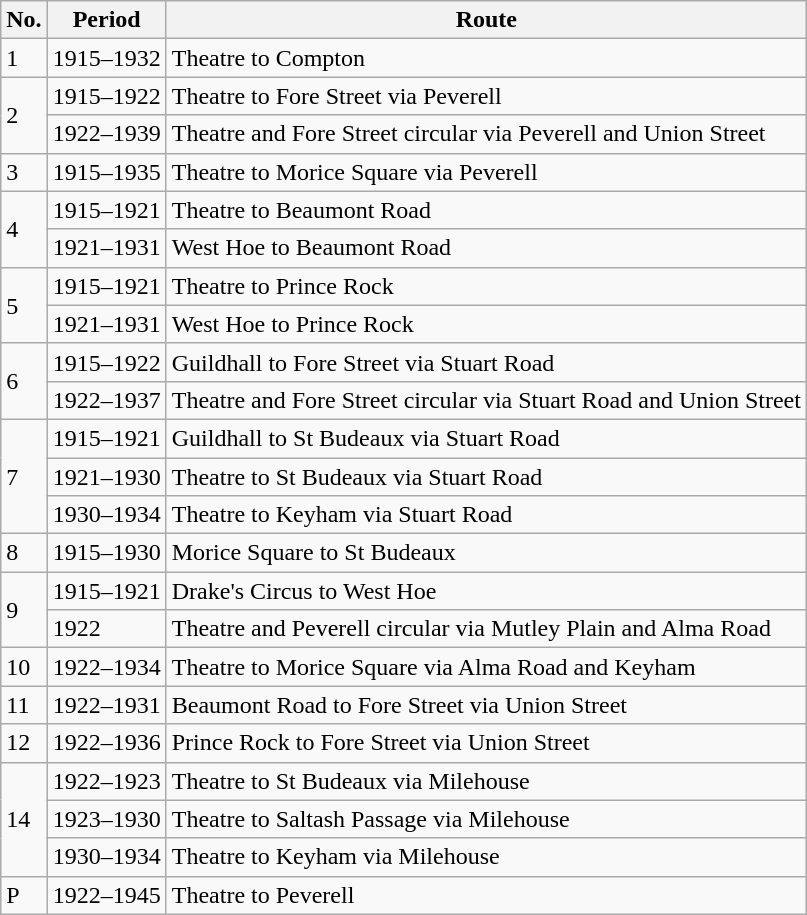<table class="wikitable">
<tr>
<th>No.</th>
<th>Period</th>
<th>Route</th>
</tr>
<tr>
<td>1</td>
<td>1915–1932</td>
<td>Theatre to Compton</td>
</tr>
<tr>
<td rowspan="2">2</td>
<td>1915–1922</td>
<td>Theatre to Fore Street via Peverell</td>
</tr>
<tr>
<td>1922–1939</td>
<td>Theatre and Fore Street circular via Peverell and Union Street</td>
</tr>
<tr>
<td>3</td>
<td>1915–1935</td>
<td>Theatre to Morice Square via Peverell</td>
</tr>
<tr>
<td rowspan=2>4</td>
<td>1915–1921</td>
<td>Theatre to Beaumont Road</td>
</tr>
<tr>
<td>1921–1931</td>
<td>West Hoe to Beaumont Road</td>
</tr>
<tr>
<td rowspan=2>5</td>
<td>1915–1921</td>
<td>Theatre to Prince Rock</td>
</tr>
<tr>
<td>1921–1931</td>
<td>West Hoe to Prince Rock</td>
</tr>
<tr>
<td rowspan=2>6</td>
<td>1915–1922</td>
<td>Guildhall to Fore Street via Stuart Road</td>
</tr>
<tr>
<td>1922–1937</td>
<td>Theatre and Fore Street circular via Stuart Road and Union Street</td>
</tr>
<tr>
<td rowspan=3>7</td>
<td>1915–1921</td>
<td>Guildhall to St Budeaux via Stuart Road</td>
</tr>
<tr>
<td>1921–1930</td>
<td>Theatre to St Budeaux via Stuart Road</td>
</tr>
<tr>
<td>1930–1934</td>
<td>Theatre to Keyham via Stuart Road</td>
</tr>
<tr>
<td>8</td>
<td>1915–1930</td>
<td>Morice Square to St Budeaux</td>
</tr>
<tr>
<td rowspan=2>9</td>
<td>1915–1921</td>
<td>Drake's Circus to West Hoe</td>
</tr>
<tr>
<td>1922</td>
<td>Theatre and Peverell circular via Mutley Plain and Alma Road</td>
</tr>
<tr>
<td>10</td>
<td>1922–1934</td>
<td>Theatre to Morice Square via Alma Road and Keyham</td>
</tr>
<tr>
<td>11</td>
<td>1922–1931</td>
<td>Beaumont Road to Fore Street via Union Street</td>
</tr>
<tr>
<td>12</td>
<td>1922–1936</td>
<td>Prince Rock to Fore Street via Union Street</td>
</tr>
<tr>
<td rowspan=3>14</td>
<td>1922–1923</td>
<td>Theatre to St Budeaux via Milehouse</td>
</tr>
<tr>
<td>1923–1930</td>
<td>Theatre to Saltash Passage via Milehouse</td>
</tr>
<tr>
<td>1930–1934</td>
<td>Theatre to Keyham via Milehouse</td>
</tr>
<tr>
<td>P</td>
<td>1922–1945</td>
<td>Theatre to Peverell</td>
</tr>
</table>
